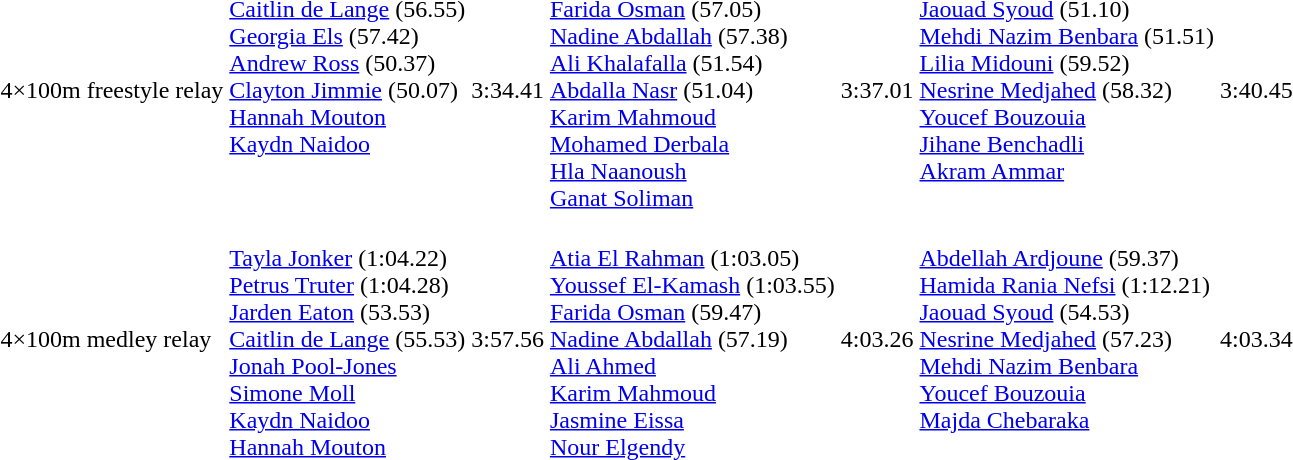<table>
<tr>
<td>4×100m freestyle relay<br></td>
<td valign=top><br><a href='#'>Caitlin de Lange</a> (56.55)<br><a href='#'>Georgia Els</a> (57.42)<br><a href='#'>Andrew Ross</a> (50.37)<br><a href='#'>Clayton Jimmie</a> (50.07)<br><a href='#'>Hannah Mouton</a><br><a href='#'>Kaydn Naidoo</a></td>
<td>3:34.41</td>
<td valign=top><br><a href='#'>Farida Osman</a> (57.05)<br><a href='#'>Nadine Abdallah</a> (57.38)<br><a href='#'>Ali Khalafalla</a> (51.54)<br><a href='#'>Abdalla Nasr</a> (51.04)<br><a href='#'>Karim Mahmoud</a><br><a href='#'>Mohamed Derbala</a><br><a href='#'>Hla Naanoush</a><br><a href='#'>Ganat Soliman</a></td>
<td>3:37.01</td>
<td valign=top><br><a href='#'>Jaouad Syoud</a> (51.10)<br><a href='#'>Mehdi Nazim Benbara</a> (51.51)<br><a href='#'>Lilia Midouni</a> (59.52)<br><a href='#'>Nesrine Medjahed</a> (58.32)<br><a href='#'>Youcef Bouzouia</a><br><a href='#'>Jihane Benchadli</a><br><a href='#'>Akram Ammar</a></td>
<td>3:40.45</td>
</tr>
<tr>
<td>4×100m medley relay<br></td>
<td valign=top><br><a href='#'>Tayla Jonker</a> (1:04.22)<br><a href='#'>Petrus Truter</a> (1:04.28)<br><a href='#'>Jarden Eaton</a> (53.53)<br><a href='#'>Caitlin de Lange</a> (55.53)<br><a href='#'>Jonah Pool-Jones</a><br><a href='#'>Simone Moll</a><br><a href='#'>Kaydn Naidoo</a><br><a href='#'>Hannah Mouton</a></td>
<td>3:57.56</td>
<td valign=top><br><a href='#'>Atia El Rahman</a> (1:03.05)<br><a href='#'>Youssef El-Kamash</a> (1:03.55)<br><a href='#'>Farida Osman</a> (59.47)<br><a href='#'>Nadine Abdallah</a> (57.19)<br><a href='#'>Ali Ahmed</a><br><a href='#'>Karim Mahmoud</a><br><a href='#'>Jasmine Eissa</a><br><a href='#'>Nour Elgendy</a></td>
<td>4:03.26</td>
<td valign=top><br><a href='#'>Abdellah Ardjoune</a> (59.37)<br><a href='#'>Hamida Rania Nefsi</a> (1:12.21)<br><a href='#'>Jaouad Syoud</a> (54.53)<br><a href='#'>Nesrine Medjahed</a> (57.23)<br><a href='#'>Mehdi Nazim Benbara</a><br><a href='#'>Youcef Bouzouia</a><br><a href='#'>Majda Chebaraka</a></td>
<td>4:03.34</td>
</tr>
</table>
